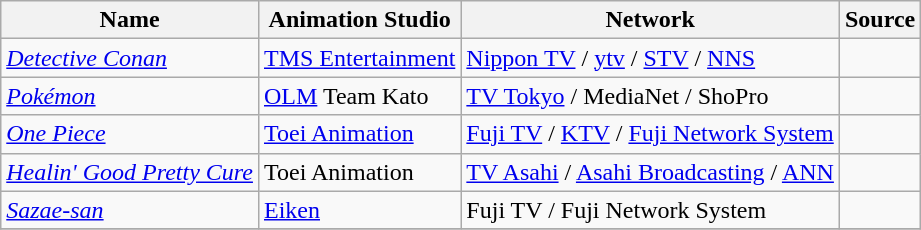<table class="wikitable sortable">
<tr>
<th>Name</th>
<th>Animation Studio</th>
<th>Network</th>
<th>Source</th>
</tr>
<tr>
<td><em><a href='#'>Detective Conan</a></em></td>
<td><a href='#'>TMS Entertainment</a></td>
<td><a href='#'>Nippon TV</a> / <a href='#'>ytv</a> / <a href='#'>STV</a> / <a href='#'>NNS</a></td>
<td></td>
</tr>
<tr>
<td><em><a href='#'>Pokémon</a></em></td>
<td><a href='#'>OLM</a> Team Kato</td>
<td><a href='#'>TV Tokyo</a> / MediaNet / ShoPro</td>
<td></td>
</tr>
<tr>
<td><em><a href='#'>One Piece</a></em></td>
<td><a href='#'>Toei Animation</a></td>
<td><a href='#'>Fuji TV</a> / <a href='#'>KTV</a> / <a href='#'>Fuji Network System</a></td>
<td></td>
</tr>
<tr>
<td><em><a href='#'>Healin' Good Pretty Cure</a></em></td>
<td>Toei Animation</td>
<td><a href='#'>TV Asahi</a> / <a href='#'>Asahi Broadcasting</a> / <a href='#'>ANN</a></td>
<td></td>
</tr>
<tr>
<td><em><a href='#'>Sazae-san</a></em></td>
<td><a href='#'>Eiken</a></td>
<td>Fuji TV / Fuji Network System</td>
<td></td>
</tr>
<tr>
</tr>
</table>
